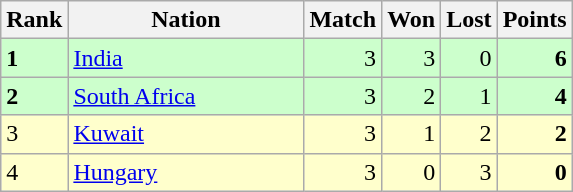<table class="wikitable">
<tr>
<th width=20>Rank</th>
<th width=150>Nation</th>
<th width=20>Match</th>
<th width=20>Won</th>
<th width=20>Lost</th>
<th width=20>Points</th>
</tr>
<tr style="text-align:right; background:#cfc;">
<td align="left"><strong>1</strong></td>
<td style="text-align:left;"> <a href='#'>India</a></td>
<td>3</td>
<td>3</td>
<td>0</td>
<td><strong>6</strong></td>
</tr>
<tr style="text-align:right; background:#cfc;">
<td align="left"><strong>2</strong></td>
<td style="text-align:left;"> <a href='#'>South Africa</a></td>
<td>3</td>
<td>2</td>
<td>1</td>
<td><strong>4</strong></td>
</tr>
<tr style="text-align:right; background:#ffc;">
<td align="left">3</td>
<td style="text-align:left;"> <a href='#'>Kuwait</a></td>
<td>3</td>
<td>1</td>
<td>2</td>
<td><strong>2</strong></td>
</tr>
<tr style="text-align:right; background:#ffc;">
<td align="left">4</td>
<td style="text-align:left;"> <a href='#'>Hungary</a></td>
<td>3</td>
<td>0</td>
<td>3</td>
<td><strong>0</strong></td>
</tr>
</table>
